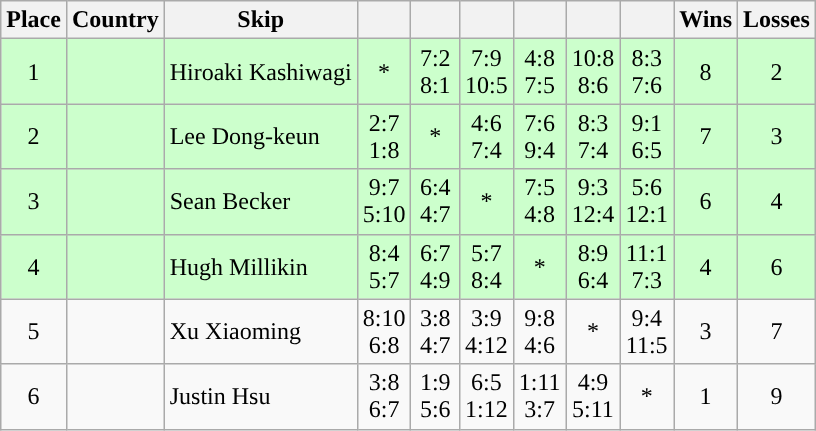<table class="wikitable" style="text-align:center;">
<tr>
<th>Place</th>
<th>Country</th>
<th>Skip</th>
<th width="25"></th>
<th width="25"></th>
<th width="25"></th>
<th width="25"></th>
<th width="25"></th>
<th width="25"></th>
<th>Wins</th>
<th>Losses</th>
</tr>
<tr bgcolor=#ccffcc>
<td>1</td>
<td align=left></td>
<td align=left>Hiroaki Kashiwagi</td>
<td>*</td>
<td>7:2<br> 8:1</td>
<td>7:9<br>10:5</td>
<td>4:8<br> 7:5</td>
<td>10:8<br> 8:6</td>
<td>8:3<br> 7:6</td>
<td>8</td>
<td>2</td>
</tr>
<tr bgcolor=#ccffcc>
<td>2</td>
<td align=left></td>
<td align=left>Lee Dong-keun</td>
<td>2:7<br> 1:8</td>
<td>*</td>
<td>4:6<br> 7:4</td>
<td>7:6<br> 9:4</td>
<td>8:3<br> 7:4</td>
<td>9:1<br> 6:5</td>
<td>7</td>
<td>3</td>
</tr>
<tr bgcolor=#ccffcc>
<td>3</td>
<td align=left></td>
<td align=left>Sean Becker</td>
<td>9:7<br>5:10</td>
<td>6:4<br> 4:7</td>
<td>*</td>
<td>7:5<br> 4:8</td>
<td>9:3<br>12:4</td>
<td>5:6<br>12:1</td>
<td>6</td>
<td>4</td>
</tr>
<tr bgcolor=#ccffcc>
<td>4</td>
<td align=left></td>
<td align=left>Hugh Millikin</td>
<td>8:4<br> 5:7</td>
<td>6:7<br> 4:9</td>
<td>5:7<br> 8:4</td>
<td>*</td>
<td>8:9<br> 6:4</td>
<td>11:1<br> 7:3</td>
<td>4</td>
<td>6</td>
</tr>
<tr>
<td>5</td>
<td align=left></td>
<td align=left>Xu Xiaoming</td>
<td>8:10<br> 6:8</td>
<td>3:8<br> 4:7</td>
<td>3:9<br>4:12</td>
<td>9:8<br> 4:6</td>
<td>*</td>
<td>9:4<br>11:5</td>
<td>3</td>
<td>7</td>
</tr>
<tr>
<td>6</td>
<td align=left></td>
<td align=left>Justin Hsu</td>
<td>3:8<br> 6:7</td>
<td>1:9<br> 5:6</td>
<td>6:5<br>1:12</td>
<td>1:11<br> 3:7</td>
<td>4:9<br>5:11</td>
<td>*</td>
<td>1</td>
<td>9</td>
</tr>
</table>
